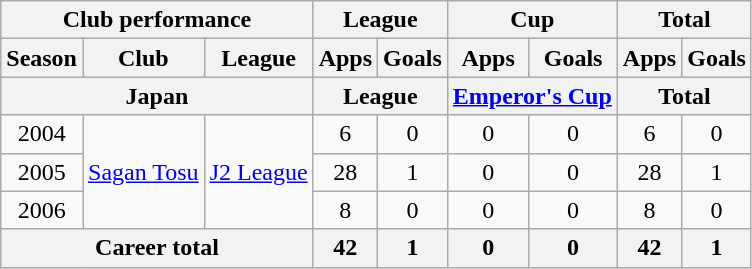<table class="wikitable" style="text-align:center">
<tr>
<th colspan=3>Club performance</th>
<th colspan=2>League</th>
<th colspan=2>Cup</th>
<th colspan=2>Total</th>
</tr>
<tr>
<th>Season</th>
<th>Club</th>
<th>League</th>
<th>Apps</th>
<th>Goals</th>
<th>Apps</th>
<th>Goals</th>
<th>Apps</th>
<th>Goals</th>
</tr>
<tr>
<th colspan=3>Japan</th>
<th colspan=2>League</th>
<th colspan=2><a href='#'>Emperor's Cup</a></th>
<th colspan=2>Total</th>
</tr>
<tr>
<td>2004</td>
<td rowspan="3"><a href='#'>Sagan Tosu</a></td>
<td rowspan="3"><a href='#'>J2 League</a></td>
<td>6</td>
<td>0</td>
<td>0</td>
<td>0</td>
<td>6</td>
<td>0</td>
</tr>
<tr>
<td>2005</td>
<td>28</td>
<td>1</td>
<td>0</td>
<td>0</td>
<td>28</td>
<td>1</td>
</tr>
<tr>
<td>2006</td>
<td>8</td>
<td>0</td>
<td>0</td>
<td>0</td>
<td>8</td>
<td>0</td>
</tr>
<tr>
<th colspan=3>Career total</th>
<th>42</th>
<th>1</th>
<th>0</th>
<th>0</th>
<th>42</th>
<th>1</th>
</tr>
</table>
